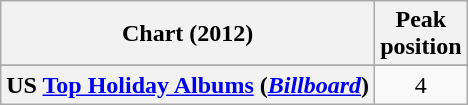<table class="wikitable sortable plainrowheaders" style="text-align:center;">
<tr>
<th>Chart (2012)</th>
<th>Peak<br>position</th>
</tr>
<tr>
</tr>
<tr>
<th scope="row">US <a href='#'>Top Holiday Albums</a> (<em><a href='#'>Billboard</a></em>)</th>
<td align="center">4</td>
</tr>
</table>
